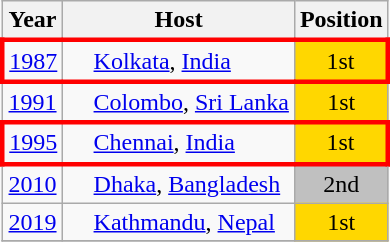<table class="wikitable" style="text-align: center;">
<tr>
<th>Year</th>
<th>Host</th>
<th>Position</th>
</tr>
<tr style="border: 3px solid red">
<td><a href='#'>1987</a></td>
<td style="text-align: left; padding-left: 20px;"> <a href='#'>Kolkata</a>, <a href='#'>India</a></td>
<td style="background:gold">1st</td>
</tr>
<tr>
<td><a href='#'>1991</a></td>
<td style="text-align: left; padding-left: 20px;"> <a href='#'>Colombo</a>, <a href='#'>Sri Lanka</a></td>
<td style="background:gold">1st</td>
</tr>
<tr style="border: 3px solid red">
<td><a href='#'>1995</a></td>
<td style="text-align: left; padding-left: 20px;"> <a href='#'>Chennai</a>, <a href='#'>India</a></td>
<td style="background:gold">1st</td>
</tr>
<tr>
<td><a href='#'>2010</a></td>
<td style="text-align: left; padding-left: 20px;"> <a href='#'>Dhaka</a>, <a href='#'>Bangladesh</a></td>
<td style="background: silver">2nd</td>
</tr>
<tr>
<td><a href='#'>2019</a></td>
<td style="text-align: left; padding-left: 20px;"> <a href='#'>Kathmandu</a>, <a href='#'>Nepal</a></td>
<td style="background:gold">1st</td>
</tr>
<tr>
</tr>
</table>
